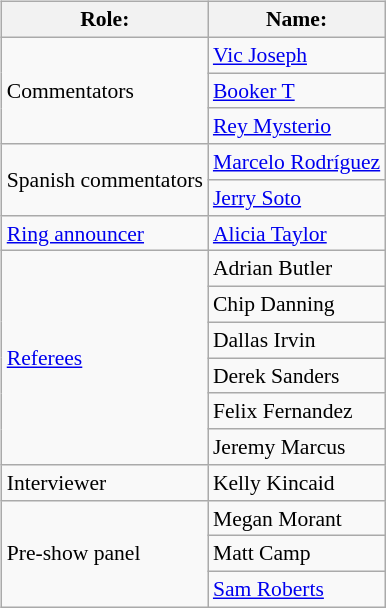<table class=wikitable style="font-size:90%; margin: 0.5em 0 0.5em 1em; float: right; clear: right;">
<tr>
<th>Role:</th>
<th>Name:</th>
</tr>
<tr>
<td rowspan=3>Commentators</td>
<td><a href='#'>Vic Joseph</a></td>
</tr>
<tr>
<td><a href='#'>Booker T</a></td>
</tr>
<tr>
<td><a href='#'>Rey Mysterio</a> </td>
</tr>
<tr>
<td rowspan=2>Spanish commentators</td>
<td><a href='#'>Marcelo Rodríguez</a></td>
</tr>
<tr>
<td><a href='#'>Jerry Soto</a></td>
</tr>
<tr>
<td rowspan=1><a href='#'>Ring announcer</a></td>
<td><a href='#'>Alicia Taylor</a></td>
</tr>
<tr>
<td rowspan=6><a href='#'>Referees</a></td>
<td>Adrian Butler</td>
</tr>
<tr>
<td>Chip Danning</td>
</tr>
<tr>
<td>Dallas Irvin</td>
</tr>
<tr>
<td>Derek Sanders</td>
</tr>
<tr>
<td>Felix Fernandez</td>
</tr>
<tr>
<td>Jeremy Marcus</td>
</tr>
<tr>
<td>Interviewer</td>
<td>Kelly Kincaid</td>
</tr>
<tr>
<td rowspan=3>Pre-show panel</td>
<td>Megan Morant</td>
</tr>
<tr>
<td>Matt Camp</td>
</tr>
<tr>
<td><a href='#'>Sam Roberts</a></td>
</tr>
</table>
